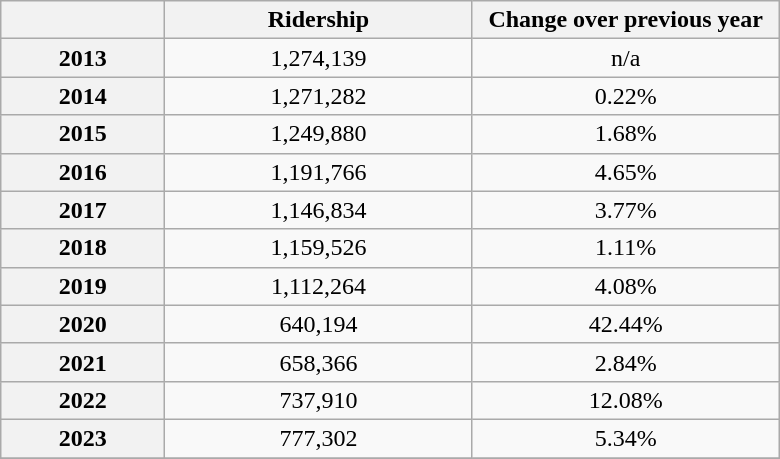<table class="wikitable"  style="text-align:center; width:520px; margin:auto;">
<tr>
<th style="width:50px"></th>
<th style="width:100px">Ridership</th>
<th style="width:100px">Change over previous year</th>
</tr>
<tr>
<th>2013</th>
<td>1,274,139</td>
<td>n/a</td>
</tr>
<tr>
<th>2014</th>
<td>1,271,282</td>
<td>0.22%</td>
</tr>
<tr>
<th>2015</th>
<td>1,249,880</td>
<td>1.68%</td>
</tr>
<tr>
<th>2016</th>
<td>1,191,766</td>
<td>4.65%</td>
</tr>
<tr>
<th>2017</th>
<td>1,146,834</td>
<td>3.77%</td>
</tr>
<tr>
<th>2018</th>
<td>1,159,526</td>
<td>1.11%</td>
</tr>
<tr>
<th>2019</th>
<td>1,112,264</td>
<td>4.08%</td>
</tr>
<tr>
<th>2020</th>
<td>640,194</td>
<td>42.44%</td>
</tr>
<tr>
<th>2021</th>
<td>658,366</td>
<td>2.84%</td>
</tr>
<tr>
<th>2022</th>
<td>737,910</td>
<td>12.08%</td>
</tr>
<tr>
<th>2023</th>
<td>777,302</td>
<td>5.34%</td>
</tr>
<tr>
</tr>
</table>
